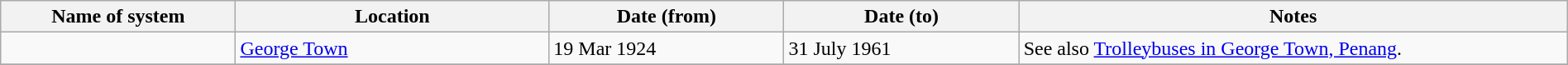<table class="wikitable" width=100%>
<tr>
<th width=15%>Name of system</th>
<th width=20%>Location</th>
<th width=15%>Date (from)</th>
<th width=15%>Date (to)</th>
<th width=35%>Notes</th>
</tr>
<tr>
<td> </td>
<td><a href='#'>George Town</a></td>
<td>19 Mar 1924</td>
<td>31 July 1961</td>
<td>See also <a href='#'>Trolleybuses in George Town, Penang</a>.</td>
</tr>
<tr>
</tr>
</table>
